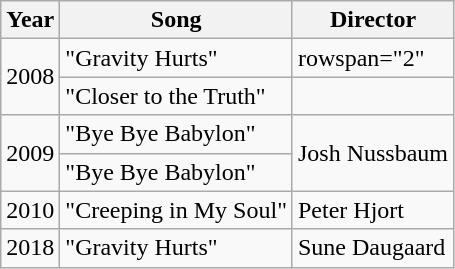<table class="wikitable">
<tr>
<th>Year</th>
<th>Song</th>
<th>Director</th>
</tr>
<tr>
<td rowspan="2">2008</td>
<td>"Gravity Hurts" </td>
<td>rowspan="2" </td>
</tr>
<tr>
<td>"Closer to the Truth"</td>
</tr>
<tr>
<td rowspan="2">2009</td>
<td>"Bye Bye Babylon"</td>
<td rowspan="2">Josh Nussbaum</td>
</tr>
<tr>
<td>"Bye Bye Babylon" </td>
</tr>
<tr>
<td>2010</td>
<td>"Creeping in My Soul"</td>
<td>Peter Hjort</td>
</tr>
<tr>
<td>2018</td>
<td>"Gravity Hurts" </td>
<td>Sune Daugaard</td>
</tr>
</table>
